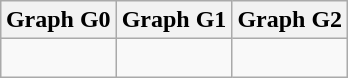<table class="wikitable" style="margin: 1em auto 1em auto">
<tr>
<th>Graph G0</th>
<th>Graph G1</th>
<th>Graph G2</th>
</tr>
<tr>
<td style="padding-left:1em;padding-right:1em;"><br></td>
<td style="padding-left:1em;padding-right:1em;"><br></td>
<td style="padding-left:1em;padding-right:1em;"><br></td>
</tr>
</table>
